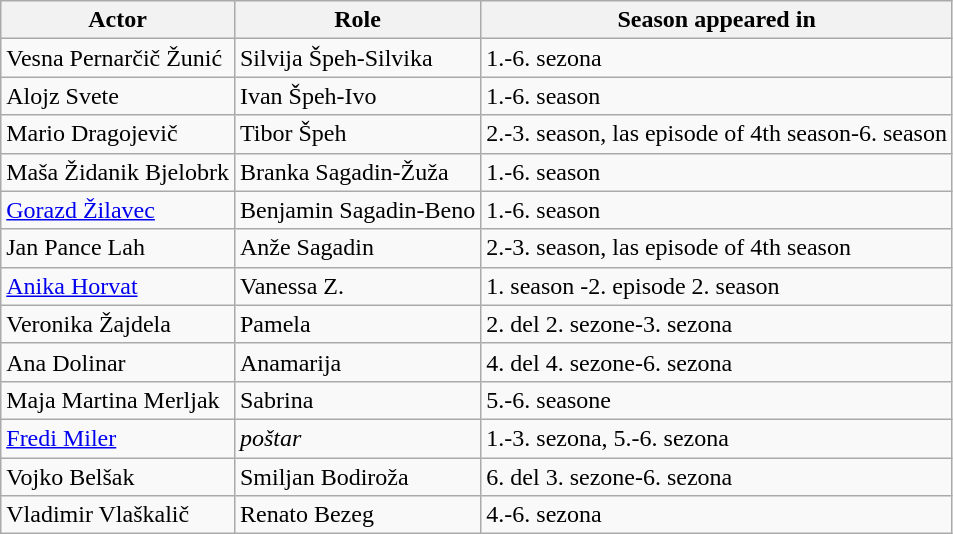<table class="wikitable">
<tr>
<th>Actor</th>
<th>Role</th>
<th>Season appeared in</th>
</tr>
<tr>
<td>Vesna Pernarčič Žunić</td>
<td>Silvija Špeh-Silvika</td>
<td>1.-6. sezona</td>
</tr>
<tr>
<td>Alojz Svete</td>
<td>Ivan Špeh-Ivo</td>
<td>1.-6. season</td>
</tr>
<tr>
<td>Mario Dragojevič</td>
<td>Tibor Špeh</td>
<td>2.-3. season, las episode of 4th season-6. season</td>
</tr>
<tr>
<td>Maša Židanik Bjelobrk</td>
<td>Branka Sagadin-Žuža</td>
<td>1.-6. season</td>
</tr>
<tr>
<td><a href='#'>Gorazd Žilavec</a></td>
<td>Benjamin Sagadin-Beno</td>
<td>1.-6. season</td>
</tr>
<tr>
<td>Jan Pance Lah</td>
<td>Anže Sagadin</td>
<td>2.-3. season, las episode of 4th season</td>
</tr>
<tr>
<td><a href='#'>Anika Horvat</a></td>
<td>Vanessa Z.</td>
<td>1. season -2. episode 2. season</td>
</tr>
<tr>
<td>Veronika Žajdela</td>
<td>Pamela</td>
<td>2. del 2. sezone-3. sezona</td>
</tr>
<tr>
<td>Ana Dolinar</td>
<td>Anamarija</td>
<td>4. del 4. sezone-6. sezona</td>
</tr>
<tr>
<td>Maja Martina Merljak</td>
<td>Sabrina</td>
<td>5.-6. seasone</td>
</tr>
<tr>
<td><a href='#'>Fredi Miler</a></td>
<td><em>poštar</em></td>
<td>1.-3. sezona, 5.-6. sezona</td>
</tr>
<tr>
<td>Vojko Belšak</td>
<td>Smiljan Bodiroža</td>
<td>6. del 3. sezone-6. sezona</td>
</tr>
<tr>
<td>Vladimir Vlaškalič</td>
<td>Renato Bezeg</td>
<td>4.-6. sezona</td>
</tr>
</table>
